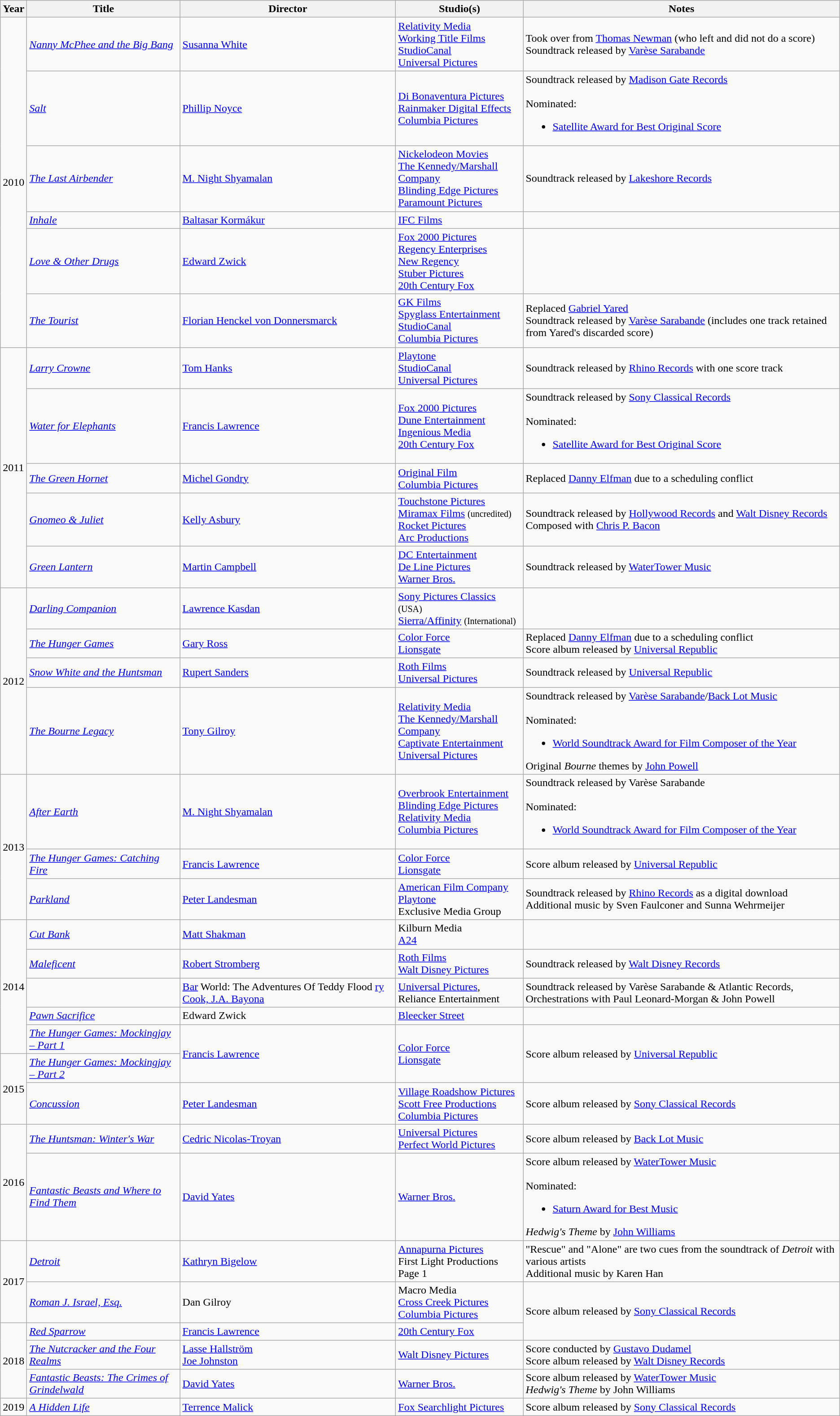<table class="wikitable sortable">
<tr>
<th>Year</th>
<th>Title</th>
<th>Director</th>
<th>Studio(s)</th>
<th>Notes</th>
</tr>
<tr>
<td rowspan="6">2010</td>
<td><em><a href='#'>Nanny McPhee and the Big Bang</a></em></td>
<td><a href='#'>Susanna White</a></td>
<td><a href='#'>Relativity Media</a><br><a href='#'>Working Title Films</a><br><a href='#'>StudioCanal</a><br><a href='#'>Universal Pictures</a></td>
<td>Took over from <a href='#'>Thomas Newman</a> (who left and did not do a score)<br>Soundtrack released by <a href='#'>Varèse Sarabande</a></td>
</tr>
<tr>
<td><em><a href='#'>Salt</a></em></td>
<td><a href='#'>Phillip Noyce</a></td>
<td><a href='#'>Di Bonaventura Pictures</a><br><a href='#'>Rainmaker Digital Effects</a><br><a href='#'>Columbia Pictures</a></td>
<td>Soundtrack released by <a href='#'>Madison Gate Records</a><br><br>Nominated:<ul><li><a href='#'>Satellite Award for Best Original Score</a></li></ul></td>
</tr>
<tr>
<td><em><a href='#'>The Last Airbender</a></em></td>
<td><a href='#'>M. Night Shyamalan</a></td>
<td><a href='#'>Nickelodeon Movies</a><br><a href='#'>The Kennedy/Marshall Company</a><br><a href='#'>Blinding Edge Pictures</a><br><a href='#'>Paramount Pictures</a></td>
<td>Soundtrack released by <a href='#'>Lakeshore Records</a></td>
</tr>
<tr>
<td><em><a href='#'>Inhale</a></em></td>
<td><a href='#'>Baltasar Kormákur</a></td>
<td><a href='#'>IFC Films</a></td>
<td></td>
</tr>
<tr>
<td><em><a href='#'>Love & Other Drugs</a></em></td>
<td><a href='#'>Edward Zwick</a></td>
<td><a href='#'>Fox 2000 Pictures</a><br><a href='#'>Regency Enterprises</a><br><a href='#'>New Regency</a><br><a href='#'>Stuber Pictures</a><br><a href='#'>20th Century Fox</a></td>
<td></td>
</tr>
<tr>
<td><em><a href='#'>The Tourist</a></em></td>
<td><a href='#'>Florian Henckel von Donnersmarck</a></td>
<td><a href='#'>GK Films</a><br><a href='#'>Spyglass Entertainment</a><br><a href='#'>StudioCanal</a><br><a href='#'>Columbia Pictures</a></td>
<td>Replaced <a href='#'>Gabriel Yared</a><br>Soundtrack released by <a href='#'>Varèse Sarabande</a> (includes one track retained from Yared's discarded score)</td>
</tr>
<tr>
<td rowspan="5">2011</td>
<td><em><a href='#'>Larry Crowne</a></em></td>
<td><a href='#'>Tom Hanks</a></td>
<td><a href='#'>Playtone</a><br><a href='#'>StudioCanal</a><br><a href='#'>Universal Pictures</a></td>
<td>Soundtrack released by <a href='#'>Rhino Records</a> with one score track</td>
</tr>
<tr>
<td><em><a href='#'>Water for Elephants</a></em></td>
<td><a href='#'>Francis Lawrence</a></td>
<td><a href='#'>Fox 2000 Pictures</a><br><a href='#'>Dune Entertainment</a><br><a href='#'>Ingenious Media</a><br><a href='#'>20th Century Fox</a></td>
<td>Soundtrack released by <a href='#'>Sony Classical Records</a><br><br>Nominated:<ul><li><a href='#'>Satellite Award for Best Original Score</a></li></ul></td>
</tr>
<tr>
<td><em><a href='#'>The Green Hornet</a></em></td>
<td><a href='#'>Michel Gondry</a></td>
<td><a href='#'>Original Film</a><br><a href='#'>Columbia Pictures</a></td>
<td>Replaced <a href='#'>Danny Elfman</a> due to a scheduling conflict</td>
</tr>
<tr>
<td><em><a href='#'>Gnomeo & Juliet</a></em></td>
<td><a href='#'>Kelly Asbury</a></td>
<td><a href='#'>Touchstone Pictures</a><br><a href='#'>Miramax Films</a> <small>(uncredited)</small> <br><a href='#'>Rocket Pictures</a><br><a href='#'>Arc Productions</a></td>
<td>Soundtrack released by <a href='#'>Hollywood Records</a> and <a href='#'>Walt Disney Records</a><br>Composed with <a href='#'>Chris P. Bacon</a></td>
</tr>
<tr>
<td><em><a href='#'>Green Lantern</a></em></td>
<td><a href='#'>Martin Campbell</a></td>
<td><a href='#'>DC Entertainment</a><br><a href='#'>De Line Pictures</a><br><a href='#'>Warner Bros.</a></td>
<td>Soundtrack released by <a href='#'>WaterTower Music</a></td>
</tr>
<tr>
<td rowspan="4">2012</td>
<td><em><a href='#'>Darling Companion</a></em></td>
<td><a href='#'>Lawrence Kasdan</a></td>
<td><a href='#'>Sony Pictures Classics</a> <small>(USA)</small> <br><a href='#'>Sierra/Affinity</a> <small>(International)</small></td>
<td></td>
</tr>
<tr>
<td><em><a href='#'>The Hunger Games</a></em></td>
<td><a href='#'>Gary Ross</a></td>
<td><a href='#'>Color Force</a><br><a href='#'>Lionsgate</a></td>
<td>Replaced <a href='#'>Danny Elfman</a> due to a scheduling conflict<br>Score album released by <a href='#'>Universal Republic</a></td>
</tr>
<tr>
<td><em><a href='#'>Snow White and the Huntsman</a></em></td>
<td><a href='#'>Rupert Sanders</a></td>
<td><a href='#'>Roth Films</a><br><a href='#'>Universal Pictures</a></td>
<td>Soundtrack released by <a href='#'>Universal Republic</a></td>
</tr>
<tr>
<td><em><a href='#'>The Bourne Legacy</a></em></td>
<td><a href='#'>Tony Gilroy</a></td>
<td><a href='#'>Relativity Media</a><br><a href='#'>The Kennedy/Marshall Company</a><br><a href='#'>Captivate Entertainment</a><br><a href='#'>Universal Pictures</a></td>
<td>Soundtrack released by <a href='#'>Varèse Sarabande</a>/<a href='#'>Back Lot Music</a><br><br>Nominated:<ul><li><a href='#'>World Soundtrack Award for Film Composer of the Year</a></li></ul>Original <em>Bourne</em> themes by <a href='#'>John Powell</a></td>
</tr>
<tr>
<td rowspan="3">2013</td>
<td><em><a href='#'>After Earth</a></em></td>
<td><a href='#'>M. Night Shyamalan</a></td>
<td><a href='#'>Overbrook Entertainment</a><br><a href='#'>Blinding Edge Pictures</a><br><a href='#'>Relativity Media</a><br><a href='#'>Columbia Pictures</a></td>
<td>Soundtrack released by Varèse Sarabande <br><br>Nominated:<ul><li><a href='#'>World Soundtrack Award for Film Composer of the Year</a></li></ul></td>
</tr>
<tr>
<td><em><a href='#'>The Hunger Games: Catching Fire</a></em></td>
<td><a href='#'>Francis Lawrence</a></td>
<td><a href='#'>Color Force</a><br><a href='#'>Lionsgate</a></td>
<td>Score album released by <a href='#'>Universal Republic</a></td>
</tr>
<tr>
<td><em><a href='#'>Parkland</a></em></td>
<td><a href='#'>Peter Landesman</a></td>
<td><a href='#'>American Film Company</a><br><a href='#'>Playtone</a><br>Exclusive Media Group</td>
<td>Soundtrack released by <a href='#'>Rhino Records</a> as a digital download<br>Additional music by Sven Faulconer and Sunna Wehrmeijer</td>
</tr>
<tr>
<td rowspan="5">2014</td>
<td><em><a href='#'>Cut Bank</a></em></td>
<td><a href='#'>Matt Shakman</a></td>
<td>Kilburn Media<br><a href='#'>A24</a></td>
<td></td>
</tr>
<tr>
<td><em><a href='#'>Maleficent</a></em></td>
<td><a href='#'>Robert Stromberg</a></td>
<td><a href='#'>Roth Films</a><br><a href='#'>Walt Disney Pictures</a></td>
<td>Soundtrack released by <a href='#'>Walt Disney Records</a></td>
</tr>
<tr>
<td></td>
<td><a href='#'>Bar</a> World: The Adventures Of Teddy Flood <a href='#'>ry Cook, J.A. Bayona</a></td>
<td><a href='#'>Universal Pictures</a>,<br>Reliance Entertainment</td>
<td>Soundtrack released by Varèse Sarabande & Atlantic Records,<br>Orchestrations with Paul Leonard-Morgan & John Powell</td>
</tr>
<tr>
<td><em><a href='#'>Pawn Sacrifice</a></em></td>
<td>Edward Zwick</td>
<td><a href='#'>Bleecker Street</a></td>
<td></td>
</tr>
<tr>
<td><em><a href='#'>The Hunger Games: Mockingjay – Part 1</a></em></td>
<td rowspan="2"><a href='#'>Francis Lawrence</a></td>
<td rowspan="2"><a href='#'>Color Force</a><br><a href='#'>Lionsgate</a></td>
<td rowspan="2">Score album released by <a href='#'>Universal Republic</a></td>
</tr>
<tr>
<td rowspan="2">2015</td>
<td><em><a href='#'>The Hunger Games: Mockingjay – Part 2</a></em></td>
</tr>
<tr>
<td><em><a href='#'>Concussion</a></em></td>
<td><a href='#'>Peter Landesman</a></td>
<td><a href='#'>Village Roadshow Pictures</a><br><a href='#'>Scott Free Productions</a><br><a href='#'>Columbia Pictures</a></td>
<td>Score album released by <a href='#'>Sony Classical Records</a></td>
</tr>
<tr>
<td rowspan="2">2016</td>
<td><em><a href='#'>The Huntsman: Winter's War</a></em></td>
<td><a href='#'>Cedric Nicolas-Troyan</a></td>
<td><a href='#'>Universal Pictures</a><br><a href='#'>Perfect World Pictures</a></td>
<td>Score album released by <a href='#'>Back Lot Music</a></td>
</tr>
<tr>
<td><em><a href='#'>Fantastic Beasts and Where to Find Them</a></em></td>
<td><a href='#'>David Yates</a></td>
<td><a href='#'>Warner Bros.</a></td>
<td>Score album released by <a href='#'>WaterTower Music</a><br><br>Nominated:<ul><li><a href='#'>Saturn Award for Best Music</a></li></ul><em>Hedwig's Theme</em> by <a href='#'>John Williams</a></td>
</tr>
<tr>
<td rowspan="2">2017</td>
<td><em><a href='#'>Detroit</a></em></td>
<td><a href='#'>Kathryn Bigelow</a></td>
<td><a href='#'>Annapurna Pictures</a><br>First Light Productions<br>Page 1</td>
<td>"Rescue" and "Alone" are two cues from the soundtrack of <em>Detroit</em> with various artists<br>Additional music by Karen Han</td>
</tr>
<tr>
<td><em><a href='#'>Roman J. Israel, Esq.</a></em></td>
<td>Dan Gilroy</td>
<td>Macro Media<br><a href='#'>Cross Creek Pictures</a><br><a href='#'>Columbia Pictures</a></td>
<td rowspan="2">Score album released by <a href='#'>Sony Classical Records</a></td>
</tr>
<tr>
<td rowspan="3">2018</td>
<td><em><a href='#'>Red Sparrow</a></em></td>
<td><a href='#'>Francis Lawrence</a></td>
<td><a href='#'>20th Century Fox</a></td>
</tr>
<tr>
<td><em><a href='#'>The Nutcracker and the Four Realms</a></em></td>
<td><a href='#'>Lasse Hallström</a><br><a href='#'>Joe Johnston</a></td>
<td><a href='#'>Walt Disney Pictures</a></td>
<td>Score conducted by <a href='#'>Gustavo Dudamel</a><br> Score album released by <a href='#'>Walt Disney Records</a></td>
</tr>
<tr>
<td><em><a href='#'>Fantastic Beasts: The Crimes of Grindelwald</a></em></td>
<td><a href='#'>David Yates</a></td>
<td><a href='#'>Warner Bros.</a></td>
<td>Score album released by <a href='#'>WaterTower Music</a><br><em>Hedwig's Theme</em> by John Williams</td>
</tr>
<tr>
<td>2019</td>
<td><em><a href='#'>A Hidden Life</a></em></td>
<td><a href='#'>Terrence Malick</a></td>
<td><a href='#'>Fox Searchlight Pictures</a></td>
<td>Score album released by <a href='#'>Sony Classical Records</a></td>
</tr>
</table>
